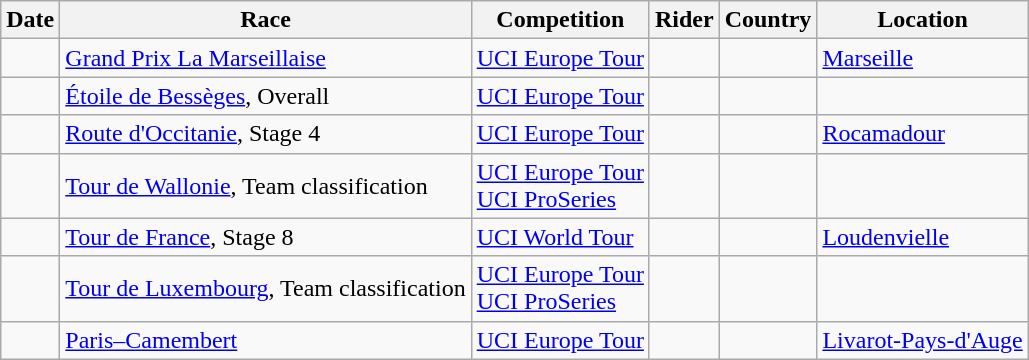<table class="wikitable sortable">
<tr>
<th>Date</th>
<th>Race</th>
<th>Competition</th>
<th>Rider</th>
<th>Country</th>
<th>Location</th>
</tr>
<tr>
<td></td>
<td><a href='#'>Grand Prix La Marseillaise</a></td>
<td><a href='#'>UCI Europe Tour</a></td>
<td></td>
<td></td>
<td><a href='#'>Marseille</a></td>
</tr>
<tr>
<td></td>
<td><a href='#'>Étoile de Bessèges</a>, Overall</td>
<td><a href='#'>UCI Europe Tour</a></td>
<td></td>
<td></td>
<td></td>
</tr>
<tr>
<td></td>
<td><a href='#'>Route d'Occitanie</a>, Stage 4</td>
<td><a href='#'>UCI Europe Tour</a></td>
<td></td>
<td></td>
<td><a href='#'>Rocamadour</a></td>
</tr>
<tr>
<td></td>
<td><a href='#'>Tour de Wallonie</a>, Team classification</td>
<td><a href='#'>UCI Europe Tour</a> <br> <a href='#'>UCI ProSeries</a></td>
<td align="center"></td>
<td></td>
<td></td>
</tr>
<tr>
<td></td>
<td><a href='#'>Tour de France</a>, Stage 8</td>
<td><a href='#'>UCI World Tour</a></td>
<td></td>
<td></td>
<td><a href='#'>Loudenvielle</a></td>
</tr>
<tr>
<td></td>
<td><a href='#'>Tour de Luxembourg</a>, Team classification</td>
<td><a href='#'>UCI Europe Tour</a> <br> <a href='#'>UCI ProSeries</a></td>
<td align="center"></td>
<td></td>
<td></td>
</tr>
<tr>
<td></td>
<td><a href='#'>Paris–Camembert</a></td>
<td><a href='#'>UCI Europe Tour</a></td>
<td></td>
<td></td>
<td><a href='#'>Livarot-Pays-d'Auge</a></td>
</tr>
</table>
